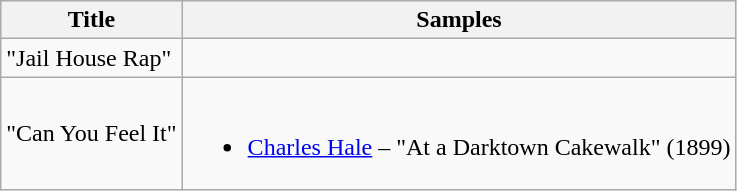<table class="wikitable">
<tr>
<th>Title</th>
<th>Samples</th>
</tr>
<tr>
<td>"Jail House Rap"</td>
<td></td>
</tr>
<tr>
<td>"Can You Feel It"</td>
<td {{smalldiv><br><ul><li><a href='#'>Charles Hale</a> – "At a Darktown Cakewalk" (1899)</li></ul></td>
</tr>
</table>
